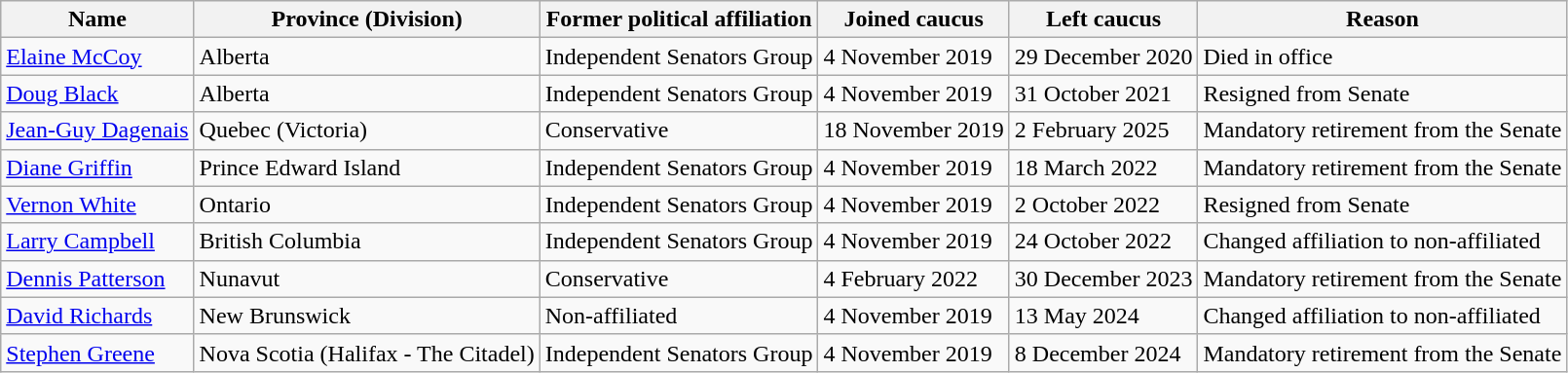<table class="sortable wikitable">
<tr>
<th>Name</th>
<th>Province (Division)</th>
<th>Former political affiliation</th>
<th>Joined caucus</th>
<th>Left caucus</th>
<th>Reason</th>
</tr>
<tr>
<td><a href='#'>Elaine McCoy</a></td>
<td>Alberta</td>
<td>Independent Senators Group</td>
<td>4 November 2019</td>
<td>29 December 2020</td>
<td>Died in office</td>
</tr>
<tr>
<td><a href='#'>Doug Black</a></td>
<td>Alberta</td>
<td>Independent Senators Group</td>
<td>4 November 2019</td>
<td>31 October 2021</td>
<td>Resigned from Senate</td>
</tr>
<tr>
<td><a href='#'>Jean-Guy Dagenais</a></td>
<td>Quebec (Victoria)</td>
<td>Conservative</td>
<td>18 November 2019</td>
<td>2 February 2025</td>
<td>Mandatory retirement from the Senate</td>
</tr>
<tr>
<td><a href='#'>Diane Griffin</a></td>
<td>Prince Edward Island</td>
<td>Independent Senators Group</td>
<td>4 November 2019</td>
<td>18 March 2022</td>
<td>Mandatory retirement from the Senate</td>
</tr>
<tr>
<td><a href='#'>Vernon White</a></td>
<td>Ontario</td>
<td>Independent Senators Group</td>
<td>4 November 2019</td>
<td>2 October 2022</td>
<td>Resigned from Senate</td>
</tr>
<tr>
<td><a href='#'>Larry Campbell</a></td>
<td>British Columbia</td>
<td>Independent Senators Group</td>
<td>4 November 2019</td>
<td>24 October 2022</td>
<td>Changed affiliation to non-affiliated</td>
</tr>
<tr>
<td><a href='#'>Dennis Patterson</a></td>
<td>Nunavut</td>
<td>Conservative</td>
<td>4 February 2022</td>
<td>30 December 2023</td>
<td>Mandatory retirement from the Senate</td>
</tr>
<tr>
<td><a href='#'>David Richards</a></td>
<td>New Brunswick</td>
<td>Non-affiliated</td>
<td>4 November 2019</td>
<td>13 May 2024</td>
<td>Changed affiliation to non-affiliated</td>
</tr>
<tr>
<td><a href='#'>Stephen Greene</a></td>
<td>Nova Scotia (Halifax - The Citadel)</td>
<td>Independent Senators Group</td>
<td>4 November 2019</td>
<td>8 December 2024</td>
<td>Mandatory retirement from the Senate</td>
</tr>
</table>
